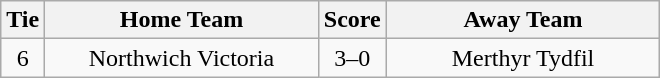<table class="wikitable" style="text-align:center;">
<tr>
<th width=20>Tie</th>
<th width=175>Home Team</th>
<th width=20>Score</th>
<th width=175>Away Team</th>
</tr>
<tr>
<td>6</td>
<td>Northwich Victoria</td>
<td>3–0</td>
<td>Merthyr Tydfil</td>
</tr>
</table>
